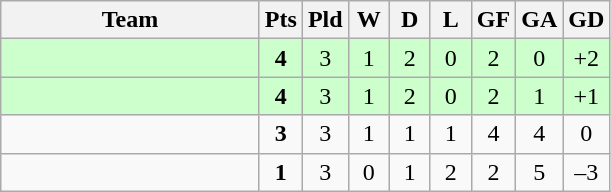<table class=wikitable style="text-align:center">
<tr>
<th width=165>Team</th>
<th width=20>Pts</th>
<th width=20>Pld</th>
<th width=20>W</th>
<th width=20>D</th>
<th width=20>L</th>
<th width=20>GF</th>
<th width=20>GA</th>
<th width=20>GD</th>
</tr>
<tr align=center style="background:#ccffcc;">
<td style="text-align:left;"></td>
<td><strong>4</strong></td>
<td>3</td>
<td>1</td>
<td>2</td>
<td>0</td>
<td>2</td>
<td>0</td>
<td>+2</td>
</tr>
<tr align=center style="background:#ccffcc;">
<td style="text-align:left;"></td>
<td><strong>4</strong></td>
<td>3</td>
<td>1</td>
<td>2</td>
<td>0</td>
<td>2</td>
<td>1</td>
<td>+1</td>
</tr>
<tr align=center>
<td style="text-align:left;"></td>
<td><strong>3</strong></td>
<td>3</td>
<td>1</td>
<td>1</td>
<td>1</td>
<td>4</td>
<td>4</td>
<td>0</td>
</tr>
<tr align=center>
<td style="text-align:left;"></td>
<td><strong>1</strong></td>
<td>3</td>
<td>0</td>
<td>1</td>
<td>2</td>
<td>2</td>
<td>5</td>
<td>–3</td>
</tr>
</table>
